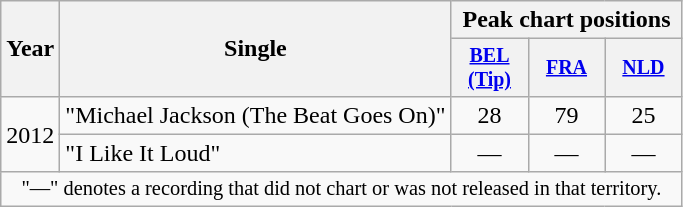<table class="wikitable" style="text-align:center;">
<tr>
<th rowspan="2">Year</th>
<th rowspan="2">Single</th>
<th colspan="3">Peak chart positions</th>
</tr>
<tr style="font-size:smaller;">
<th width="45"><a href='#'>BEL<br>(Tip)</a><br></th>
<th width="45"><a href='#'>FRA</a><br></th>
<th width="45"><a href='#'>NLD</a><br></th>
</tr>
<tr>
<td rowspan="2">2012</td>
<td align="left">"Michael Jackson (The Beat Goes On)"</td>
<td>28</td>
<td>79</td>
<td>25</td>
</tr>
<tr>
<td align="left">"I Like It Loud"</td>
<td>—</td>
<td>—</td>
<td>—</td>
</tr>
<tr>
<td colspan="6" style="font-size:85%">"—" denotes a recording that did not chart or was not released in that territory.</td>
</tr>
</table>
